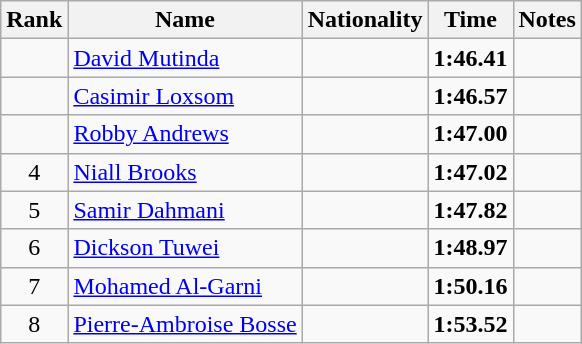<table class="wikitable sortable" style="text-align:center">
<tr>
<th>Rank</th>
<th>Name</th>
<th>Nationality</th>
<th>Time</th>
<th>Notes</th>
</tr>
<tr>
<td></td>
<td align=left><a href='#'>David Mutinda</a></td>
<td align=left></td>
<td><strong>1:46.41</strong></td>
<td></td>
</tr>
<tr>
<td></td>
<td align=left><a href='#'>Casimir Loxsom</a></td>
<td align=left></td>
<td><strong>1:46.57</strong></td>
<td></td>
</tr>
<tr>
<td></td>
<td align=left><a href='#'>Robby Andrews</a></td>
<td align=left></td>
<td><strong>1:47.00</strong></td>
<td></td>
</tr>
<tr>
<td>4</td>
<td align=left><a href='#'>Niall Brooks</a></td>
<td align=left></td>
<td><strong>1:47.02</strong></td>
<td></td>
</tr>
<tr>
<td>5</td>
<td align=left><a href='#'>Samir Dahmani</a></td>
<td align=left></td>
<td><strong>1:47.82</strong></td>
<td></td>
</tr>
<tr>
<td>6</td>
<td align=left><a href='#'>Dickson Tuwei</a></td>
<td align=left></td>
<td><strong>1:48.97</strong></td>
<td></td>
</tr>
<tr>
<td>7</td>
<td align=left><a href='#'>Mohamed Al-Garni</a></td>
<td align=left></td>
<td><strong>1:50.16</strong></td>
<td></td>
</tr>
<tr>
<td>8</td>
<td align=left><a href='#'>Pierre-Ambroise Bosse</a></td>
<td align=left></td>
<td><strong>1:53.52</strong></td>
<td></td>
</tr>
</table>
